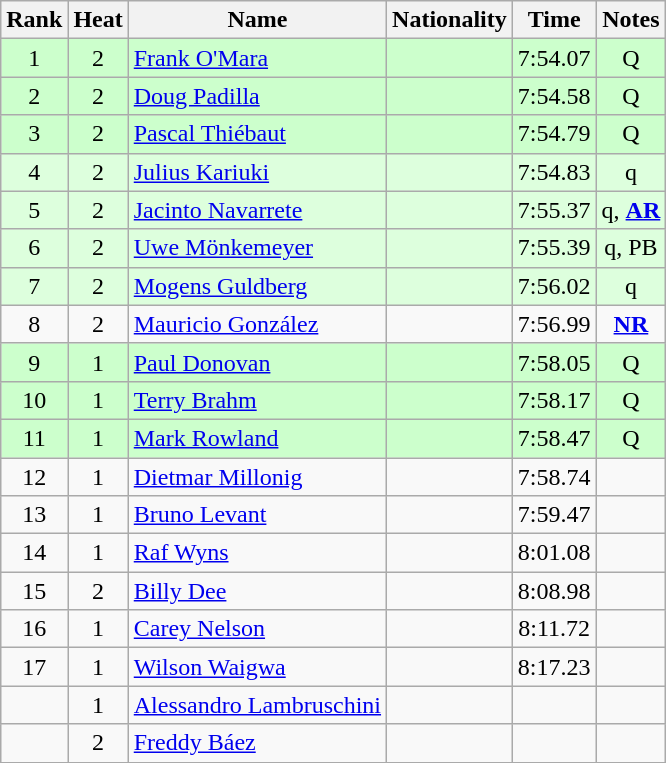<table class="wikitable sortable" style="text-align:center">
<tr>
<th>Rank</th>
<th>Heat</th>
<th>Name</th>
<th>Nationality</th>
<th>Time</th>
<th>Notes</th>
</tr>
<tr bgcolor=ccffcc>
<td>1</td>
<td>2</td>
<td align="left"><a href='#'>Frank O'Mara</a></td>
<td align=left></td>
<td>7:54.07</td>
<td>Q</td>
</tr>
<tr bgcolor=ccffcc>
<td>2</td>
<td>2</td>
<td align="left"><a href='#'>Doug Padilla</a></td>
<td align=left></td>
<td>7:54.58</td>
<td>Q</td>
</tr>
<tr bgcolor=ccffcc>
<td>3</td>
<td>2</td>
<td align="left"><a href='#'>Pascal Thiébaut</a></td>
<td align=left></td>
<td>7:54.79</td>
<td>Q</td>
</tr>
<tr bgcolor=ddffdd>
<td>4</td>
<td>2</td>
<td align="left"><a href='#'>Julius Kariuki</a></td>
<td align=left></td>
<td>7:54.83</td>
<td>q</td>
</tr>
<tr bgcolor=ddffdd>
<td>5</td>
<td>2</td>
<td align="left"><a href='#'>Jacinto Navarrete</a></td>
<td align=left></td>
<td>7:55.37</td>
<td>q, <strong><a href='#'>AR</a></strong></td>
</tr>
<tr bgcolor=ddffdd>
<td>6</td>
<td>2</td>
<td align="left"><a href='#'>Uwe Mönkemeyer</a></td>
<td align=left></td>
<td>7:55.39</td>
<td>q, PB</td>
</tr>
<tr bgcolor=ddffdd>
<td>7</td>
<td>2</td>
<td align="left"><a href='#'>Mogens Guldberg</a></td>
<td align=left></td>
<td>7:56.02</td>
<td>q</td>
</tr>
<tr>
<td>8</td>
<td>2</td>
<td align="left"><a href='#'>Mauricio González</a></td>
<td align=left></td>
<td>7:56.99</td>
<td><strong><a href='#'>NR</a></strong></td>
</tr>
<tr bgcolor=ccffcc>
<td>9</td>
<td>1</td>
<td align="left"><a href='#'>Paul Donovan</a></td>
<td align=left></td>
<td>7:58.05</td>
<td>Q</td>
</tr>
<tr bgcolor=ccffcc>
<td>10</td>
<td>1</td>
<td align="left"><a href='#'>Terry Brahm</a></td>
<td align=left></td>
<td>7:58.17</td>
<td>Q</td>
</tr>
<tr bgcolor=ccffcc>
<td>11</td>
<td>1</td>
<td align="left"><a href='#'>Mark Rowland</a></td>
<td align=left></td>
<td>7:58.47</td>
<td>Q</td>
</tr>
<tr>
<td>12</td>
<td>1</td>
<td align="left"><a href='#'>Dietmar Millonig</a></td>
<td align=left></td>
<td>7:58.74</td>
<td></td>
</tr>
<tr>
<td>13</td>
<td>1</td>
<td align="left"><a href='#'>Bruno Levant</a></td>
<td align=left></td>
<td>7:59.47</td>
<td></td>
</tr>
<tr>
<td>14</td>
<td>1</td>
<td align="left"><a href='#'>Raf Wyns</a></td>
<td align=left></td>
<td>8:01.08</td>
<td></td>
</tr>
<tr>
<td>15</td>
<td>2</td>
<td align="left"><a href='#'>Billy Dee</a></td>
<td align=left></td>
<td>8:08.98</td>
<td></td>
</tr>
<tr>
<td>16</td>
<td>1</td>
<td align="left"><a href='#'>Carey Nelson</a></td>
<td align=left></td>
<td>8:11.72</td>
<td></td>
</tr>
<tr>
<td>17</td>
<td>1</td>
<td align="left"><a href='#'>Wilson Waigwa</a></td>
<td align=left></td>
<td>8:17.23</td>
<td></td>
</tr>
<tr>
<td></td>
<td>1</td>
<td align="left"><a href='#'>Alessandro Lambruschini</a></td>
<td align=left></td>
<td></td>
<td></td>
</tr>
<tr>
<td></td>
<td>2</td>
<td align="left"><a href='#'>Freddy Báez</a></td>
<td align=left></td>
<td></td>
<td></td>
</tr>
</table>
